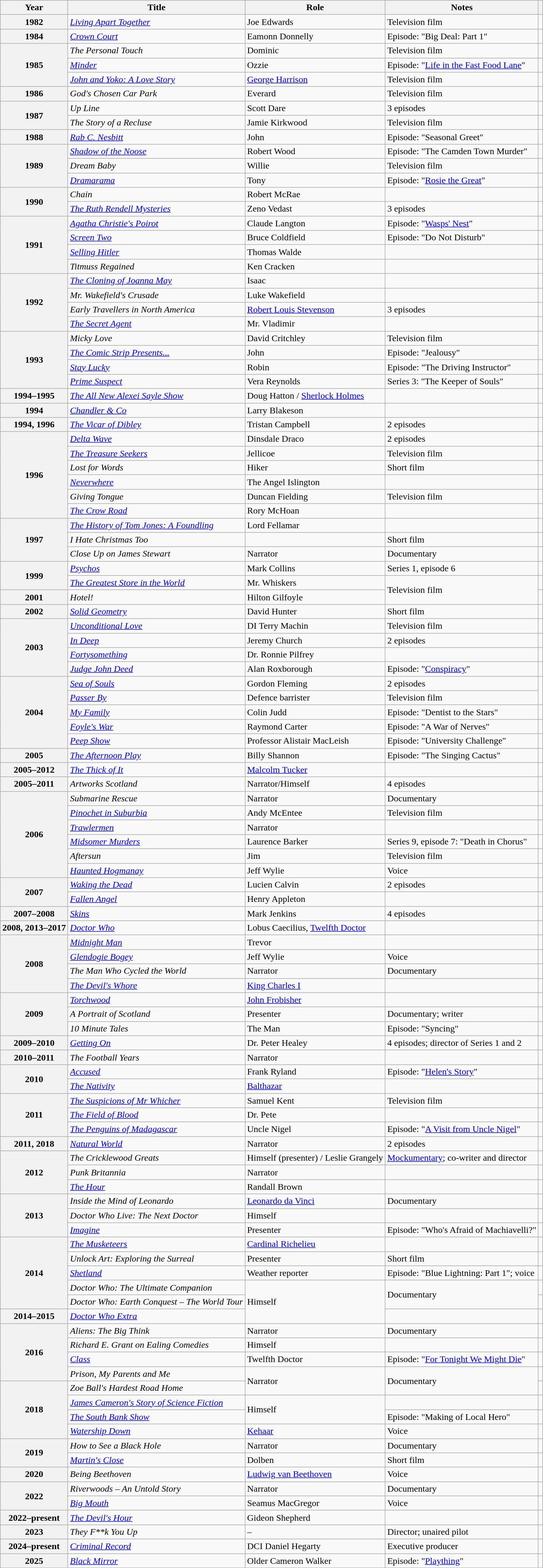<table class="wikitable sortable">
<tr>
<th scope=col>Year</th>
<th scope=col>Title</th>
<th scope=col>Role</th>
<th scope=col>Notes</th>
<th scope="col" class="unsortable"></th>
</tr>
<tr>
<th>1982</th>
<td><em><a href='#'>Living Apart Together</a></em></td>
<td>Joe Edwards</td>
<td>Television film</td>
<td></td>
</tr>
<tr>
<th scope="row">1984</th>
<td><em><a href='#'>Crown Court</a></em></td>
<td data-sort-value="Donnelly, Eamonn">Eamonn Donnelly</td>
<td>Episode: "Big Deal: Part 1"</td>
<td></td>
</tr>
<tr>
<th scope="row" rowspan="3">1985</th>
<td data-sort-value="Personal Touch, The"><em>The Personal Touch</em></td>
<td>Dominic</td>
<td>Television film</td>
<td></td>
</tr>
<tr>
<td><em><a href='#'>Minder</a></em></td>
<td>Ozzie</td>
<td>Episode: "<a href='#'>Life in the Fast Food Lane</a>"</td>
<td></td>
</tr>
<tr>
<td><em><a href='#'>John and Yoko: A Love Story</a></em></td>
<td data-sort-value="Harrison, George"><a href='#'>George Harrison</a></td>
<td>Television film</td>
<td></td>
</tr>
<tr>
<th scope=row>1986</th>
<td><em>God's Chosen Car Park</em></td>
<td>Everard</td>
<td>Television film</td>
<td></td>
</tr>
<tr>
<th scope="row" rowspan="2">1987</th>
<td><em>Up Line</em></td>
<td>Scott Dare</td>
<td>3 episodes</td>
<td></td>
</tr>
<tr>
<td data-sort-value="Story of a Recluse, The"><em>The Story of a Recluse</em></td>
<td data-sort-value="Kirkwood, Jamie">Jamie Kirkwood</td>
<td>Television film</td>
<td></td>
</tr>
<tr>
<th scope=row>1988</th>
<td><em><a href='#'>Rab C. Nesbitt</a></em></td>
<td>John</td>
<td>Episode: "Seasonal Greet"</td>
<td></td>
</tr>
<tr>
<th scope="row" rowspan="3">1989</th>
<td><em><a href='#'>Shadow of the Noose</a></em></td>
<td data-sort-value="Wood, Robert">Robert Wood</td>
<td>Episode: "The Camden Town Murder"</td>
<td></td>
</tr>
<tr>
<td><em>Dream Baby</em></td>
<td>Willie</td>
<td>Television film</td>
<td></td>
</tr>
<tr>
<td><em><a href='#'>Dramarama</a></em></td>
<td>Tony</td>
<td>Episode: "<a href='#'>Rosie the Great</a>"</td>
<td></td>
</tr>
<tr>
<th scope="row" rowspan="2">1990</th>
<td><em>Chain</em></td>
<td data-sort-value="McRae, Robert">Robert McRae</td>
<td></td>
<td></td>
</tr>
<tr>
<td data-sort-value="Ruth Rendell Mysteries, The"><em><a href='#'>The Ruth Rendell Mysteries</a></em></td>
<td data-sort-value="Vedast, Zeno">Zeno Vedast</td>
<td>3 episodes</td>
<td></td>
</tr>
<tr>
<th scope="row" rowspan="4">1991</th>
<td><em><a href='#'>Agatha Christie's Poirot</a></em></td>
<td data-sort-value="Langton, Claude">Claude Langton</td>
<td>Episode: "<a href='#'>Wasps' Nest</a>"</td>
<td></td>
</tr>
<tr>
<td><em><a href='#'>Screen Two</a></em></td>
<td data-sort-value="Coldfield, Bruce">Bruce Coldfield</td>
<td>Episode: "Do Not Disturb"</td>
<td></td>
</tr>
<tr>
<td><em><a href='#'>Selling Hitler</a></em></td>
<td data-sort-value="Walde, Thomas">Thomas Walde</td>
<td></td>
<td></td>
</tr>
<tr>
<td><em>Titmuss Regained</em></td>
<td data-sort-value="Cracken, Ken">Ken Cracken</td>
<td></td>
<td></td>
</tr>
<tr>
<th scope="row" rowspan="4">1992</th>
<td data-sort-value= "Cloning of Joanna May, The"><em><a href='#'>The Cloning of Joanna May</a></em></td>
<td>Isaac</td>
<td></td>
<td></td>
</tr>
<tr>
<td><em>Mr. Wakefield's Crusade</em></td>
<td data-sort-value="Wakefield, Luke">Luke Wakefield</td>
<td></td>
<td></td>
</tr>
<tr>
<td><em>Early Travellers in North America</em></td>
<td data-sort-value="Stevenson, Robert Louis"><a href='#'>Robert Louis Stevenson</a></td>
<td>3 episodes</td>
<td></td>
</tr>
<tr>
<td data-sort-value="Secret Agent, The"><em><a href='#'>The Secret Agent</a></em></td>
<td>Mr. Vladimir</td>
<td></td>
<td></td>
</tr>
<tr>
<th scope="row" rowspan="4">1993</th>
<td><em>Micky Love</em></td>
<td data-sort-value="Critchley, David">David Critchley</td>
<td>Television film</td>
<td rowspan="2"></td>
</tr>
<tr>
<td data-sort-value="Comic Strip, The"><em><a href='#'>The Comic Strip Presents...</a></em></td>
<td>John</td>
<td>Episode: "Jealousy"</td>
</tr>
<tr>
<td><em><a href='#'>Stay Lucky</a></em></td>
<td>Robin</td>
<td>Episode: "The Driving Instructor"</td>
<td></td>
</tr>
<tr>
<td><em><a href='#'>Prime Suspect</a></em></td>
<td data-sort-value="Reynolds, Vera">Vera Reynolds</td>
<td>Series 3: "The Keeper of Souls"</td>
<td></td>
</tr>
<tr>
<th scope=row>1994–1995</th>
<td data-sort-value="All New Alexei Sayle Show, The"><em><a href='#'>The All New Alexei Sayle Show</a></em></td>
<td data-sort-value="Hatton, Doug">Doug Hatton / <a href='#'>Sherlock Holmes</a></td>
<td></td>
<td></td>
</tr>
<tr>
<th scope=row>1994</th>
<td><em><a href='#'>Chandler & Co</a></em></td>
<td data-sort-value="Blakeson, Larry">Larry Blakeson</td>
<td></td>
<td></td>
</tr>
<tr>
<th scope=row>1994, 1996</th>
<td data-sort-value="Vicar of Dibley, The"><em><a href='#'>The Vicar of Dibley</a></em></td>
<td data-sort-value="Campbell, Trisan">Tristan Campbell</td>
<td>2 episodes</td>
<td></td>
</tr>
<tr>
<th scope="row" rowspan="6">1996</th>
<td><em><a href='#'>Delta Wave</a></em></td>
<td data-sort-value="Draco, Dinsdale">Dinsdale Draco</td>
<td>2 episodes</td>
<td></td>
</tr>
<tr>
<td data-sort-value="Treasure Seekers, The"><em><a href='#'>The Treasure Seekers</a></em></td>
<td>Jellicoe</td>
<td>Television film</td>
<td></td>
</tr>
<tr>
<td><em>Lost for Words</em></td>
<td>Hiker</td>
<td>Short film</td>
<td></td>
</tr>
<tr>
<td><em><a href='#'>Neverwhere</a></em></td>
<td>The Angel Islington</td>
<td></td>
<td></td>
</tr>
<tr>
<td><em>Giving Tongue</em></td>
<td data-sort-value="Fielding, Duncan">Duncan Fielding</td>
<td>Television film</td>
<td></td>
</tr>
<tr>
<td data-sort-value="Crow Road, The"><em><a href='#'>The Crow Road</a></em></td>
<td>Rory McHoan</td>
<td></td>
<td></td>
</tr>
<tr>
<th scope="row" rowspan="3">1997</th>
<td data-sort-value="History of Tom Jones: a Foundling"><em><a href='#'>The History of Tom Jones: A Foundling</a></em></td>
<td>Lord Fellamar</td>
<td></td>
<td></td>
</tr>
<tr>
<td><em>I Hate Christmas Too</em></td>
<td></td>
<td>Short film</td>
<td></td>
</tr>
<tr>
<td><em>Close Up on James Stewart</em></td>
<td>Narrator</td>
<td>Documentary</td>
<td></td>
</tr>
<tr>
<th scope="row" rowspan="2">1999</th>
<td><em><a href='#'>Psychos</a></em></td>
<td data-sort-value="Collins, Mark">Mark Collins</td>
<td>Series 1, episode 6</td>
<td></td>
</tr>
<tr>
<td data-sort-value="Greatest Store in the World, The"><em><a href='#'>The Greatest Store in the World</a></em></td>
<td>Mr. Whiskers</td>
<td rowspan="2">Television film</td>
<td></td>
</tr>
<tr>
<th scope=row>2001</th>
<td><em>Hotel!</em></td>
<td data-sort-value="Gilfoyle, Hilton">Hilton Gilfoyle</td>
<td></td>
</tr>
<tr>
<th scope=row>2002</th>
<td><em><a href='#'>Solid Geometry</a></em></td>
<td data-sort-value="Hunter, David">David Hunter</td>
<td>Short film</td>
<td></td>
</tr>
<tr>
<th scope="row" rowspan="4">2003</th>
<td><em><a href='#'>Unconditional Love</a></em></td>
<td data-sort-value="Machin Terry">DI Terry Machin</td>
<td>Television film</td>
<td></td>
</tr>
<tr>
<td><em><a href='#'>In Deep</a></em></td>
<td data-sort-value="Church, Jeremy">Jeremy Church</td>
<td>2 episodes</td>
<td></td>
</tr>
<tr>
<td><em><a href='#'>Fortysomething</a></em></td>
<td data-sort-value="Pilfery, Ronnie">Dr. Ronnie Pilfrey</td>
<td></td>
<td></td>
</tr>
<tr>
<td><em><a href='#'>Judge John Deed</a></em></td>
<td data-sort-value="Roxborough, Alan">Alan Roxborough</td>
<td>Episode: "<a href='#'>Conspiracy</a>"</td>
<td></td>
</tr>
<tr>
<th scope="row" rowspan="5">2004</th>
<td><em><a href='#'>Sea of Souls</a></em></td>
<td data-sort-value="Fleming, Gordon">Gordon Fleming</td>
<td>2 episodes</td>
<td rowspan="2"></td>
</tr>
<tr>
<td><em><a href='#'>Passer By</a></em></td>
<td>Defence barrister</td>
<td>Television film</td>
</tr>
<tr>
<td><em><a href='#'>My Family</a></em></td>
<td data-sort-value="Judd, Colin">Colin Judd</td>
<td>Episode: "Dentist to the Stars"</td>
<td></td>
</tr>
<tr>
<td><em><a href='#'>Foyle's War</a></em></td>
<td data-sort-value="Carter, Raymond">Raymond Carter</td>
<td>Episode: "A War of Nerves"</td>
<td></td>
</tr>
<tr>
<td><em><a href='#'>Peep Show</a></em></td>
<td>Professor Alistair MacLeish</td>
<td>Episode: "University Challenge"</td>
<td></td>
</tr>
<tr>
<th scope=row>2005</th>
<td data-sort-value="Afternoon Play, The"><em><a href='#'>The Afternoon Play</a></em></td>
<td data-sort-value="Shannon, Billy">Billy Shannon</td>
<td>Episode: "The Singing Cactus"</td>
<td></td>
</tr>
<tr>
<th scope=row>2005–2012</th>
<td data-sort-value="Thick of It, The"><em><a href='#'>The Thick of It</a></em></td>
<td data-sort-value="Tucker, Malcolm"><a href='#'>Malcolm Tucker</a></td>
<td></td>
<td></td>
</tr>
<tr>
<th scope="row">2005–2011</th>
<td><em>Artworks Scotland</em></td>
<td>Narrator/Himself</td>
<td>4 episodes</td>
<td></td>
</tr>
<tr>
<th scope="row" rowspan="6">2006</th>
<td><em>Submarine Rescue</em></td>
<td>Narrator</td>
<td>Documentary</td>
<td></td>
</tr>
<tr>
<td><em><a href='#'>Pinochet in Suburbia</a></em></td>
<td data-sort-value="McEntee, Andy">Andy McEntee</td>
<td>Television film</td>
<td></td>
</tr>
<tr>
<td><em><a href='#'>Trawlermen</a></em></td>
<td>Narrator</td>
<td></td>
<td></td>
</tr>
<tr>
<td><em><a href='#'>Midsomer Murders</a></em></td>
<td data-sort-value="Barker, Laurence">Laurence Barker</td>
<td>Series 9, episode 7: "Death in Chorus"</td>
<td></td>
</tr>
<tr>
<td><em>Aftersun</em></td>
<td>Jim</td>
<td>Television film</td>
<td></td>
</tr>
<tr>
<td><em><a href='#'>Haunted Hogmanay</a></em></td>
<td data-sort-value="Wylie, Jeff">Jeff Wylie</td>
<td>Voice</td>
<td></td>
</tr>
<tr>
<th scope="row" rowspan="2">2007</th>
<td><em><a href='#'>Waking the Dead</a></em></td>
<td data-sort-value="Calvin, Lucien">Lucien Calvin</td>
<td>2 episodes</td>
<td></td>
</tr>
<tr>
<td><em><a href='#'>Fallen Angel</a></em></td>
<td data-sort-value="Appleton, Henry">Henry Appleton</td>
<td></td>
<td></td>
</tr>
<tr>
<th scope=row>2007–2008</th>
<td><em><a href='#'>Skins</a></em></td>
<td data-sort-value="Jenkins, Mark">Mark Jenkins</td>
<td>4 episodes</td>
<td></td>
</tr>
<tr>
<th scope=row>2008, 2013–2017</th>
<td><em><a href='#'>Doctor Who</a></em></td>
<td>Lobus Caecilius, <a href='#'>Twelfth Doctor</a></td>
<td></td>
<td></td>
</tr>
<tr>
<th scope="row" rowspan="4">2008</th>
<td><em><a href='#'>Midnight Man</a></em></td>
<td>Trevor</td>
<td></td>
<td></td>
</tr>
<tr>
<td><em><a href='#'>Glendogie Bogey</a></em></td>
<td data-sort-value="Wylie, Jeff">Jeff Wylie</td>
<td>Voice</td>
<td></td>
</tr>
<tr>
<td data-sort-value="Man Who Cycled the World, The"><em>The Man Who Cycled the World</em></td>
<td>Narrator</td>
<td>Documentary</td>
<td></td>
</tr>
<tr>
<td data-sort-value="Devil's Whore, The"><em><a href='#'>The Devil's Whore</a></em></td>
<td><a href='#'>King Charles I</a></td>
<td></td>
<td></td>
</tr>
<tr>
<th scope="row" rowspan="3">2009</th>
<td><em><a href='#'>Torchwood</a></em></td>
<td data-sort-value="Frobisher, John"><a href='#'>John Frobisher</a></td>
<td></td>
<td></td>
</tr>
<tr>
<td data-sort-value="Portrait"><em>A Portrait of Scotland</em></td>
<td>Presenter</td>
<td>Documentary; writer</td>
<td></td>
</tr>
<tr>
<td><em>10 Minute Tales</em></td>
<td>The Man</td>
<td>Episode: "Syncing"</td>
<td></td>
</tr>
<tr>
<th scope=row>2009–2010</th>
<td><em><a href='#'>Getting On</a></em></td>
<td data-sort-value="Healey, Peter">Dr. Peter Healey</td>
<td>4 episodes; director of Series 1 and 2</td>
<td></td>
</tr>
<tr>
<th scope=row>2010–2011</th>
<td data-sort-value="Football Years, The"><em>The Football Years</em></td>
<td>Narrator</td>
<td></td>
<td></td>
</tr>
<tr>
<th scope="row" rowspan="2">2010</th>
<td><em><a href='#'>Accused</a></em></td>
<td data-sort-value="Ryland, Frank">Frank Ryland</td>
<td>Episode: "<a href='#'>Helen's Story</a>"</td>
<td></td>
</tr>
<tr>
<td data-sort-value="Nativity, The"><em><a href='#'>The Nativity</a></em></td>
<td><a href='#'>Balthazar</a></td>
<td></td>
<td></td>
</tr>
<tr>
<th scope="row" rowspan="3">2011</th>
<td data-sort-value="Suspicions of Mr Whicher, The"><em><a href='#'>The Suspicions of Mr Whicher</a></em></td>
<td data-sort-value="Kent, Samuel">Samuel Kent</td>
<td>Television film</td>
<td></td>
</tr>
<tr>
<td data-sort-value="Field of Blood, The"><em><a href='#'>The Field of Blood</a></em></td>
<td>Dr. Pete</td>
<td></td>
<td></td>
</tr>
<tr>
<td data-sort-value="Penguins of Madagascar, The"><em><a href='#'>The Penguins of Madagascar</a></em></td>
<td>Uncle Nigel</td>
<td>Episode: "<a href='#'>A Visit from Uncle Nigel</a>"</td>
<td></td>
</tr>
<tr>
<th scope=row>2011, 2018</th>
<td><em><a href='#'>Natural World</a></em></td>
<td>Narrator</td>
<td>2 episodes</td>
<td></td>
</tr>
<tr>
<th scope="row" rowspan="3">2012</th>
<td data-sort-value="Cricklewood Greats, The"><em>The Cricklewood Greats</em></td>
<td>Himself (presenter) / Leslie Grangely</td>
<td><a href='#'>Mockumentary</a>; co-writer and director</td>
<td></td>
</tr>
<tr>
<td><em>Punk Britannia</em></td>
<td>Narrator</td>
<td></td>
<td></td>
</tr>
<tr>
<td data-sort-value="Hour, The"><em><a href='#'>The Hour</a></em></td>
<td data-sort-value="Brown, Randall">Randall Brown</td>
<td></td>
<td></td>
</tr>
<tr>
<th scope="row" rowspan="3">2013</th>
<td><em>Inside the Mind of Leonardo</em></td>
<td data-sort-value="da Vinci, Leonardo"><a href='#'>Leonardo da Vinci</a></td>
<td>Documentary</td>
<td></td>
</tr>
<tr>
<td><em>Doctor Who Live: The Next Doctor</em></td>
<td>Himself</td>
<td></td>
<td></td>
</tr>
<tr>
<td><em><a href='#'>Imagine</a></em></td>
<td>Presenter</td>
<td>Episode: "Who's Afraid of Machiavelli?"</td>
<td></td>
</tr>
<tr>
<th scope="row" rowspan="5">2014</th>
<td data-sort-value="Musketeers, The"><em><a href='#'>The Musketeers</a></em></td>
<td><a href='#'>Cardinal Richelieu</a></td>
<td></td>
<td></td>
</tr>
<tr>
<td><em>Unlock Art: Exploring the Surreal</em></td>
<td>Presenter</td>
<td>Short film</td>
<td></td>
</tr>
<tr>
<td><em><a href='#'>Shetland</a></em></td>
<td>Weather reporter</td>
<td>Episode: "Blue Lightning: Part 1"; voice</td>
<td></td>
</tr>
<tr>
<td><em>Doctor Who: The Ultimate Companion</em></td>
<td rowspan="3">Himself</td>
<td rowspan="2">Documentary</td>
<td></td>
</tr>
<tr>
<td><em>Doctor Who: Earth Conquest – The World Tour</em></td>
<td></td>
</tr>
<tr>
<th scope=row>2014–2015</th>
<td><em><a href='#'>Doctor Who Extra</a></em></td>
<td></td>
<td></td>
</tr>
<tr>
<th scope="row" rowspan="4">2016</th>
<td><em>Aliens: The Big Think</em></td>
<td>Narrator</td>
<td>Documentary</td>
<td></td>
</tr>
<tr>
<td><em>Richard E. Grant on Ealing Comedies</em></td>
<td>Himself</td>
<td></td>
<td></td>
</tr>
<tr>
<td><em><a href='#'>Class</a></em></td>
<td>Twelfth Doctor</td>
<td>Episode: "<a href='#'>For Tonight We Might Die</a>"</td>
<td></td>
</tr>
<tr>
<td><em>Prison, My Parents and Me</em></td>
<td rowspan="2">Narrator</td>
<td rowspan="2">Documentary</td>
<td></td>
</tr>
<tr>
<th scope="row" rowspan="4">2018</th>
<td><em>Zoe Ball's Hardest Road Home</em></td>
<td></td>
</tr>
<tr>
<td><em><a href='#'>James Cameron's Story of Science Fiction</a></em></td>
<td rowspan="2">Himself</td>
<td></td>
<td></td>
</tr>
<tr>
<td data-sort-value="South Bank Show, The"><em><a href='#'>The South Bank Show</a></em></td>
<td>Episode: "Making of Local Hero"</td>
<td></td>
</tr>
<tr>
<td><em><a href='#'>Watership Down</a></em></td>
<td><a href='#'>Kehaar</a></td>
<td>Voice</td>
<td></td>
</tr>
<tr>
<th scope="row" rowspan="2">2019</th>
<td><em>How to See a Black Hole</em></td>
<td>Narrator</td>
<td>Documentary</td>
<td></td>
</tr>
<tr>
<td><em><a href='#'>Martin's Close</a></em></td>
<td>Dolben</td>
<td>Short film</td>
<td></td>
</tr>
<tr>
<th scope=row>2020</th>
<td><em>Being Beethoven</em></td>
<td data-sort-value="van Beethoven, Ludwig"><a href='#'>Ludwig van Beethoven</a></td>
<td>Voice</td>
<td></td>
</tr>
<tr>
<th scope="row" rowspan="2">2022</th>
<td><em>Riverwoods – An Untold Story</em></td>
<td>Narrator</td>
<td>Documentary</td>
<td></td>
</tr>
<tr>
<td><em><a href='#'>Big Mouth</a></em></td>
<td data-sort-value="MacGregor, Seamus">Seamus MacGregor</td>
<td>Voice</td>
<td></td>
</tr>
<tr>
<th scope=row>2022–present</th>
<td data-sort-value="Devil's Hour, The"><em><a href='#'>The Devil's Hour</a></em></td>
<td data-sort-value="Shepherd, Gideon">Gideon Shepherd</td>
<td></td>
<td></td>
</tr>
<tr>
<th scope=row>2023</th>
<td><em>They F**k You Up</em></td>
<td>–</td>
<td>Director; unaired pilot</td>
<td></td>
</tr>
<tr>
<th scope=row>2024–present</th>
<td><em><a href='#'>Criminal Record</a></em></td>
<td data-sort-value="Hegarty, Daniel">DCI Daniel Hegarty</td>
<td>Executive producer</td>
<td></td>
</tr>
<tr>
<th scope=row>2025</th>
<td><em><a href='#'>Black Mirror</a></em></td>
<td>Older Cameron Walker</td>
<td>Episode: "<a href='#'>Plaything</a>"</td>
<td></td>
</tr>
</table>
